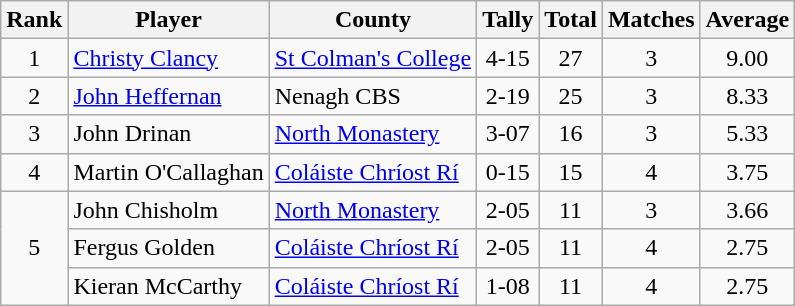<table class="wikitable">
<tr>
<th>Rank</th>
<th>Player</th>
<th>County</th>
<th>Tally</th>
<th>Total</th>
<th>Matches</th>
<th>Average</th>
</tr>
<tr>
<td rowspan=1 align=center>1</td>
<td><a href='#'>Christy Clancy</a></td>
<td><a href='#'>St Colman's College</a></td>
<td align=center>4-15</td>
<td align=center>27</td>
<td align=center>3</td>
<td align=center>9.00</td>
</tr>
<tr>
<td rowspan=1 align=center>2</td>
<td><a href='#'>John Heffernan</a></td>
<td>Nenagh CBS</td>
<td align=center>2-19</td>
<td align=center>25</td>
<td align=center>3</td>
<td align=center>8.33</td>
</tr>
<tr>
<td rowspan=1 align=center>3</td>
<td>John Drinan</td>
<td><a href='#'>North Monastery</a></td>
<td align=center>3-07</td>
<td align=center>16</td>
<td align=center>3</td>
<td align=center>5.33</td>
</tr>
<tr>
<td rowspan=1 align=center>4</td>
<td>Martin O'Callaghan</td>
<td><a href='#'>Coláiste Chríost Rí</a></td>
<td align=center>0-15</td>
<td align=center>15</td>
<td align=center>4</td>
<td align=center>3.75</td>
</tr>
<tr>
<td rowspan=3 align=center>5</td>
<td>John Chisholm</td>
<td><a href='#'>North Monastery</a></td>
<td align=center>2-05</td>
<td align=center>11</td>
<td align=center>3</td>
<td align=center>3.66</td>
</tr>
<tr>
<td>Fergus Golden</td>
<td><a href='#'>Coláiste Chríost Rí</a></td>
<td align=center>2-05</td>
<td align=center>11</td>
<td align=center>4</td>
<td align=center>2.75</td>
</tr>
<tr>
<td>Kieran McCarthy</td>
<td><a href='#'>Coláiste Chríost Rí</a></td>
<td align=center>1-08</td>
<td align=center>11</td>
<td align=center>4</td>
<td align=center>2.75</td>
</tr>
</table>
